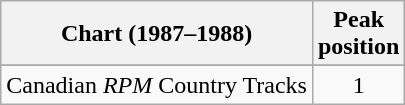<table class="wikitable sortable">
<tr>
<th align="left">Chart (1987–1988)</th>
<th align="center">Peak<br>position</th>
</tr>
<tr>
</tr>
<tr>
<td align="left">Canadian <em>RPM</em> Country Tracks</td>
<td align="center">1</td>
</tr>
</table>
